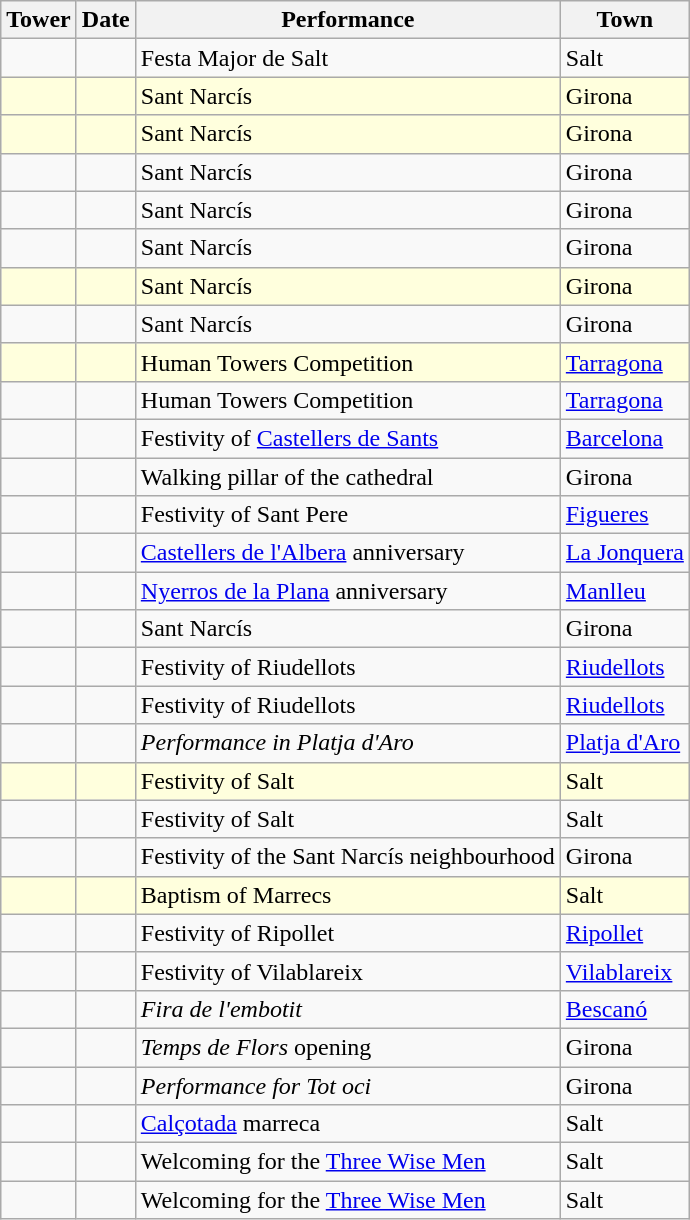<table class="wikitable sortable">
<tr>
<th>Tower</th>
<th>Date</th>
<th>Performance</th>
<th>Town</th>
</tr>
<tr ---->
<td> </td>
<td></td>
<td>Festa Major de Salt</td>
<td>Salt</td>
</tr>
<tr ---->
<td style="background: #ffd"> </td>
<td style="background: #ffd"></td>
<td style="background: #ffd">Sant Narcís</td>
<td style="background: #ffd">Girona</td>
</tr>
<tr ---->
<td style="background: #ffd"> </td>
<td style="background: #ffd"></td>
<td style="background: #ffd">Sant Narcís</td>
<td style="background: #ffd">Girona</td>
</tr>
<tr ---->
<td> </td>
<td></td>
<td>Sant Narcís</td>
<td>Girona</td>
</tr>
<tr ---->
<td> </td>
<td></td>
<td>Sant Narcís</td>
<td>Girona</td>
</tr>
<tr ---->
<td> </td>
<td></td>
<td>Sant Narcís</td>
<td>Girona</td>
</tr>
<tr ---->
<td style="background: #ffd"></td>
<td style="background: #ffd"></td>
<td style="background: #ffd">Sant Narcís</td>
<td style="background: #ffd">Girona</td>
</tr>
<tr ---->
<td> </td>
<td></td>
<td>Sant Narcís</td>
<td>Girona</td>
</tr>
<tr ---->
<td style="background: #ffd"> </td>
<td style="background: #ffd"></td>
<td style="background: #ffd">Human Towers Competition</td>
<td style="background: #ffd"><a href='#'>Tarragona</a></td>
</tr>
<tr ---->
<td> </td>
<td></td>
<td>Human Towers Competition</td>
<td><a href='#'>Tarragona</a></td>
</tr>
<tr ---->
<td></td>
<td></td>
<td>Festivity of <a href='#'>Castellers de Sants</a></td>
<td><a href='#'>Barcelona</a></td>
</tr>
<tr ---->
<td> </td>
<td></td>
<td>Walking pillar of the cathedral</td>
<td>Girona</td>
</tr>
<tr ---->
<td> </td>
<td></td>
<td>Festivity of Sant Pere</td>
<td><a href='#'>Figueres</a></td>
</tr>
<tr ---->
<td></td>
<td></td>
<td><a href='#'>Castellers de l'Albera</a> anniversary</td>
<td><a href='#'>La Jonquera</a></td>
</tr>
<tr ---->
<td> </td>
<td></td>
<td><a href='#'>Nyerros de la Plana</a> anniversary</td>
<td><a href='#'>Manlleu</a></td>
</tr>
<tr ---->
<td> </td>
<td></td>
<td>Sant Narcís</td>
<td>Girona</td>
</tr>
<tr ---->
<td></td>
<td></td>
<td>Festivity of Riudellots</td>
<td><a href='#'>Riudellots</a></td>
</tr>
<tr ---->
<td></td>
<td></td>
<td>Festivity of Riudellots</td>
<td><a href='#'>Riudellots</a></td>
</tr>
<tr ---->
<td></td>
<td></td>
<td><em>Performance in Platja d'Aro</em></td>
<td><a href='#'>Platja d'Aro</a></td>
</tr>
<tr ---->
<td style="background: #ffd"></td>
<td style="background: #ffd"></td>
<td style="background: #ffd">Festivity of Salt</td>
<td style="background: #ffd">Salt</td>
</tr>
<tr ---->
<td></td>
<td></td>
<td>Festivity of Salt</td>
<td>Salt</td>
</tr>
<tr ---->
<td></td>
<td></td>
<td>Festivity of the Sant Narcís neighbourhood</td>
<td>Girona</td>
</tr>
<tr ---->
<td style="background: #ffd"></td>
<td style="background: #ffd"></td>
<td style="background: #ffd">Baptism of Marrecs</td>
<td style="background: #ffd">Salt</td>
</tr>
<tr ---->
<td></td>
<td></td>
<td>Festivity of Ripollet</td>
<td><a href='#'>Ripollet</a></td>
</tr>
<tr ---->
<td></td>
<td></td>
<td>Festivity of Vilablareix</td>
<td><a href='#'>Vilablareix</a></td>
</tr>
<tr ---->
<td></td>
<td></td>
<td><em>Fira de l'embotit</em></td>
<td><a href='#'>Bescanó</a></td>
</tr>
<tr ---->
<td> </td>
<td></td>
<td><em>Temps de Flors</em> opening</td>
<td>Girona</td>
</tr>
<tr ---->
<td></td>
<td></td>
<td><em>Performance for Tot oci</em></td>
<td>Girona</td>
</tr>
<tr ---->
<td></td>
<td></td>
<td><a href='#'>Calçotada</a> marreca</td>
<td>Salt</td>
</tr>
<tr ---->
<td></td>
<td></td>
<td>Welcoming for the <a href='#'>Three Wise Men</a></td>
<td>Salt</td>
</tr>
<tr ---->
<td></td>
<td></td>
<td>Welcoming for the <a href='#'>Three Wise Men</a></td>
<td>Salt</td>
</tr>
</table>
